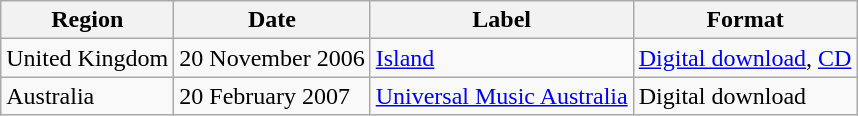<table class="wikitable">
<tr>
<th>Region</th>
<th>Date</th>
<th>Label</th>
<th>Format</th>
</tr>
<tr>
<td>United Kingdom</td>
<td>20 November 2006</td>
<td><a href='#'>Island</a></td>
<td><a href='#'>Digital download</a>, <a href='#'>CD</a></td>
</tr>
<tr>
<td>Australia</td>
<td>20 February 2007</td>
<td><a href='#'>Universal Music Australia</a></td>
<td>Digital download</td>
</tr>
</table>
